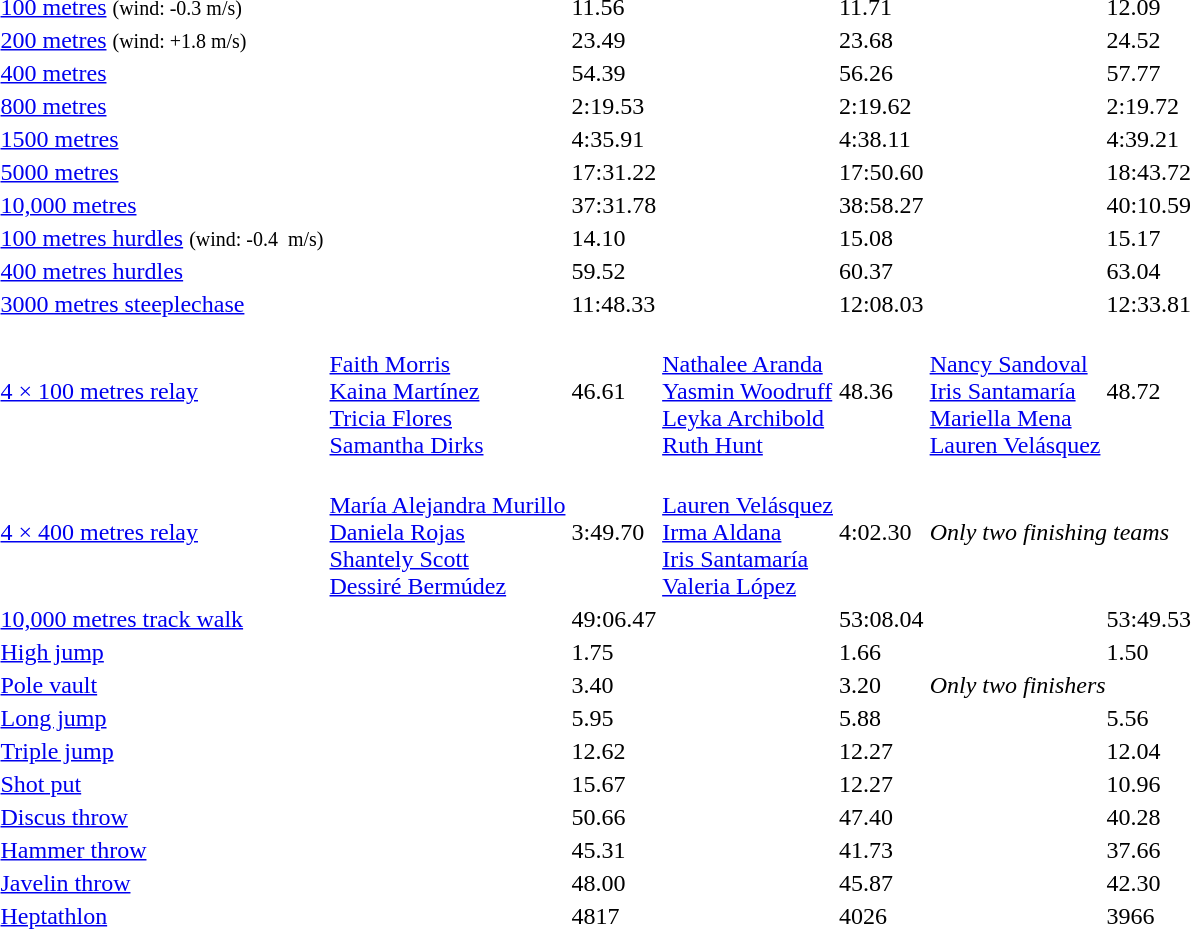<table>
<tr>
<td><a href='#'>100 metres</a> <small>(wind: -0.3 m/s)</small></td>
<td align=left></td>
<td>11.56 </td>
<td align=left></td>
<td>11.71</td>
<td align=left></td>
<td>12.09</td>
</tr>
<tr>
<td><a href='#'>200 metres</a> <small>(wind: +1.8 m/s)</small></td>
<td align=left></td>
<td>23.49 </td>
<td align=left></td>
<td>23.68</td>
<td align=left></td>
<td>24.52</td>
</tr>
<tr>
<td><a href='#'>400 metres</a></td>
<td align=left></td>
<td>54.39 </td>
<td align=left></td>
<td>56.26</td>
<td align=left></td>
<td>57.77</td>
</tr>
<tr>
<td><a href='#'>800 metres</a></td>
<td align=left></td>
<td>2:19.53</td>
<td align=left></td>
<td>2:19.62</td>
<td align=left></td>
<td>2:19.72</td>
</tr>
<tr>
<td><a href='#'>1500 metres</a></td>
<td align=left></td>
<td>4:35.91</td>
<td align=left></td>
<td>4:38.11</td>
<td align=left></td>
<td>4:39.21</td>
</tr>
<tr>
<td><a href='#'>5000 metres</a></td>
<td align=left></td>
<td>17:31.22 </td>
<td align=left></td>
<td>17:50.60</td>
<td align=left></td>
<td>18:43.72</td>
</tr>
<tr>
<td><a href='#'>10,000 metres</a></td>
<td align=left></td>
<td>37:31.78</td>
<td align=left></td>
<td>38:58.27</td>
<td align=left></td>
<td>40:10.59</td>
</tr>
<tr>
<td><a href='#'>100 metres hurdles</a> <small>(wind: -0.4   m/s)</small></td>
<td align=left></td>
<td>14.10</td>
<td align=left></td>
<td>15.08</td>
<td align=left></td>
<td>15.17</td>
</tr>
<tr>
<td><a href='#'>400 metres hurdles</a></td>
<td align=left></td>
<td>59.52</td>
<td align=left></td>
<td>60.37</td>
<td align=left></td>
<td>63.04</td>
</tr>
<tr>
<td><a href='#'>3000 metres steeplechase</a></td>
<td align=left></td>
<td>11:48.33</td>
<td align=left></td>
<td>12:08.03</td>
<td align=left></td>
<td>12:33.81</td>
</tr>
<tr>
<td><a href='#'>4 × 100 metres relay</a></td>
<td><br><a href='#'>Faith Morris</a><br><a href='#'>Kaina Martínez</a><br><a href='#'>Tricia Flores</a><br><a href='#'>Samantha Dirks</a></td>
<td>46.61 </td>
<td><br><a href='#'>Nathalee Aranda</a><br><a href='#'>Yasmin Woodruff</a><br><a href='#'>Leyka Archibold</a><br><a href='#'>Ruth Hunt</a></td>
<td>48.36</td>
<td><br><a href='#'>Nancy Sandoval</a><br><a href='#'>Iris Santamaría</a><br><a href='#'>Mariella Mena</a><br><a href='#'>Lauren Velásquez</a></td>
<td>48.72</td>
</tr>
<tr>
<td><a href='#'>4 × 400 metres relay</a></td>
<td><br><a href='#'>María Alejandra Murillo</a><br><a href='#'>Daniela Rojas</a><br><a href='#'>Shantely Scott</a><br><a href='#'>Dessiré Bermúdez</a></td>
<td>3:49.70</td>
<td><br><a href='#'>Lauren Velásquez</a><br><a href='#'>Irma Aldana</a><br><a href='#'>Iris Santamaría</a><br><a href='#'>Valeria López</a></td>
<td>4:02.30</td>
<td colspan=2><em>Only two finishing teams</em></td>
</tr>
<tr>
<td><a href='#'>10,000 metres track walk</a></td>
<td align=left></td>
<td>49:06.47</td>
<td align=left></td>
<td>53:08.04</td>
<td align=left></td>
<td>53:49.53</td>
</tr>
<tr>
<td><a href='#'>High jump</a></td>
<td align=left></td>
<td>1.75</td>
<td align=left></td>
<td>1.66</td>
<td align=left></td>
<td>1.50</td>
</tr>
<tr>
<td><a href='#'>Pole vault</a></td>
<td align=left></td>
<td>3.40 </td>
<td align=left></td>
<td>3.20</td>
<td colspan=2><em>Only two finishers</em></td>
</tr>
<tr>
<td><a href='#'>Long jump</a></td>
<td align=left></td>
<td>5.95 </td>
<td align=left></td>
<td>5.88</td>
<td align=left></td>
<td>5.56</td>
</tr>
<tr>
<td><a href='#'>Triple jump</a></td>
<td align=left></td>
<td>12.62</td>
<td align=left></td>
<td>12.27</td>
<td align=left></td>
<td>12.04</td>
</tr>
<tr>
<td><a href='#'>Shot put</a></td>
<td align=left></td>
<td>15.67 </td>
<td align=left></td>
<td>12.27</td>
<td align=left></td>
<td>10.96</td>
</tr>
<tr>
<td><a href='#'>Discus throw</a></td>
<td align=left></td>
<td>50.66</td>
<td align=left></td>
<td>47.40</td>
<td align=left></td>
<td>40.28</td>
</tr>
<tr>
<td><a href='#'>Hammer throw</a></td>
<td align=left></td>
<td>45.31</td>
<td align=left></td>
<td>41.73</td>
<td align=left></td>
<td>37.66</td>
</tr>
<tr>
<td><a href='#'>Javelin throw</a></td>
<td align=left></td>
<td>48.00</td>
<td align=left></td>
<td>45.87</td>
<td align=left></td>
<td>42.30</td>
</tr>
<tr>
<td><a href='#'>Heptathlon</a></td>
<td align=left></td>
<td>4817 </td>
<td align=left></td>
<td>4026</td>
<td align=left></td>
<td>3966</td>
</tr>
</table>
